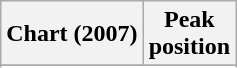<table class="wikitable">
<tr>
<th align="left">Chart (2007)</th>
<th align="center">Peak<br>position</th>
</tr>
<tr>
</tr>
<tr>
</tr>
</table>
